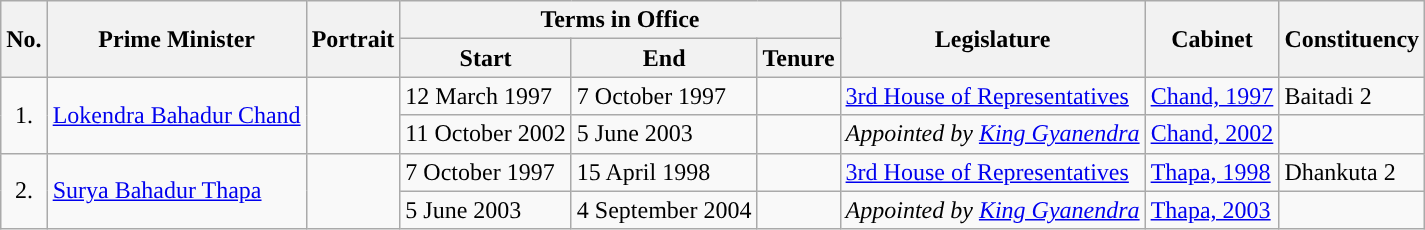<table class="wikitable">
<tr>
<th rowspan="2" style="background-color:">No.</th>
<th rowspan="2" style="background-color:">Prime Minister</th>
<th rowspan="2" style="background-color:">Portrait</th>
<th colspan="3" style="background-color:">Terms in Office</th>
<th rowspan="2" style="background-color:">Legislature</th>
<th rowspan="2" style="background-color:">Cabinet</th>
<th rowspan="2" style="background-color:">Constituency</th>
</tr>
<tr>
<th style="background-color:">Start</th>
<th style="background-color:">End</th>
<th style="background-color:">Tenure</th>
</tr>
<tr>
<td rowspan="2" style="text-align: center;">1.</td>
<td rowspan="2"><a href='#'>Lokendra Bahadur Chand</a></td>
<td rowspan="2"></td>
<td>12 March 1997</td>
<td>7 October 1997</td>
<td></td>
<td><a href='#'>3rd House of Representatives</a></td>
<td><a href='#'>Chand, 1997</a></td>
<td>Baitadi 2</td>
</tr>
<tr>
<td>11 October 2002</td>
<td>5 June 2003</td>
<td></td>
<td><em>Appointed by <a href='#'>King Gyanendra</a></em></td>
<td><a href='#'>Chand, 2002</a></td>
<td></td>
</tr>
<tr>
<td rowspan="2" style="text-align: center;">2.</td>
<td rowspan="2"><a href='#'>Surya Bahadur Thapa</a></td>
<td rowspan="2"></td>
<td>7 October 1997</td>
<td>15 April 1998</td>
<td></td>
<td><a href='#'>3rd House of Representatives</a></td>
<td><a href='#'>Thapa, 1998</a></td>
<td>Dhankuta 2</td>
</tr>
<tr>
<td>5 June 2003</td>
<td>4 September 2004</td>
<td></td>
<td><em>Appointed by <a href='#'>King Gyanendra</a></em></td>
<td><a href='#'>Thapa, 2003</a></td>
<td></td>
</tr>
</table>
